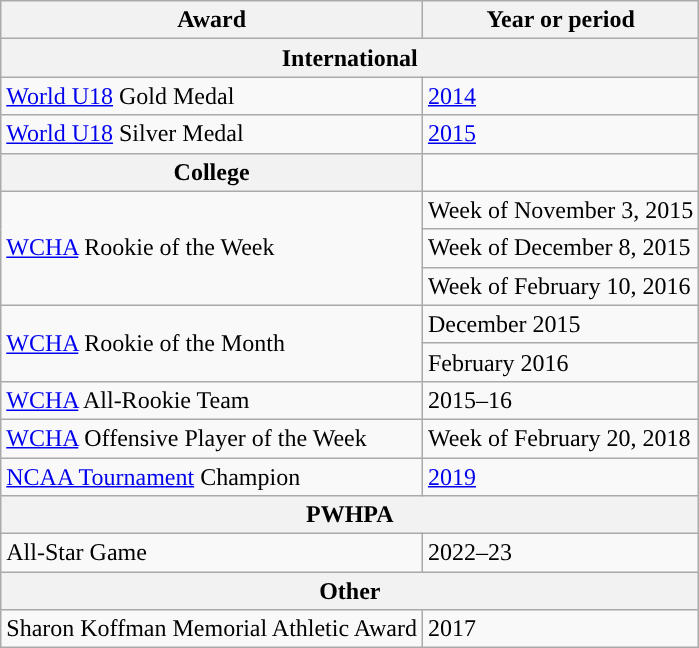<table class="wikitable">
<tr>
<th>Award</th>
<th>Year or period</th>
</tr>
<tr>
<th colspan="2">International</th>
</tr>
<tr>
<td><a href='#'>World U18</a> Gold Medal</td>
<td><a href='#'>2014</a></td>
</tr>
<tr>
<td><a href='#'>World U18</a> Silver Medal</td>
<td><a href='#'>2015</a></td>
</tr>
<tr>
<th>College</th>
</tr>
<tr>
<td rowspan="3"><a href='#'>WCHA</a> Rookie of the Week</td>
<td>Week of November 3, 2015</td>
</tr>
<tr>
<td>Week of December 8, 2015</td>
</tr>
<tr>
<td>Week of February 10, 2016</td>
</tr>
<tr>
<td rowspan="2"><a href='#'>WCHA</a> Rookie of the Month</td>
<td>December 2015</td>
</tr>
<tr>
<td>February 2016</td>
</tr>
<tr>
<td><a href='#'>WCHA</a> All-Rookie Team</td>
<td>2015–16</td>
</tr>
<tr>
<td><a href='#'>WCHA</a> Offensive Player of the Week</td>
<td>Week of February 20, 2018</td>
</tr>
<tr>
<td><a href='#'>NCAA Tournament</a> Champion</td>
<td><a href='#'>2019</a></td>
</tr>
<tr>
<th colspan="2">PWHPA</th>
</tr>
<tr>
<td>All-Star Game</td>
<td>2022–23</td>
</tr>
<tr>
<th colspan="2">Other</th>
</tr>
<tr>
<td>Sharon Koffman Memorial Athletic Award</td>
<td>2017</td>
</tr>
</table>
